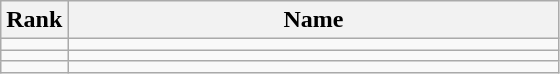<table class="wikitable">
<tr>
<th>Rank</th>
<th style="width: 20em">Name</th>
</tr>
<tr>
<td align="center"></td>
<td></td>
</tr>
<tr>
<td align="center"></td>
<td></td>
</tr>
<tr>
<td align="center"></td>
<td></td>
</tr>
</table>
